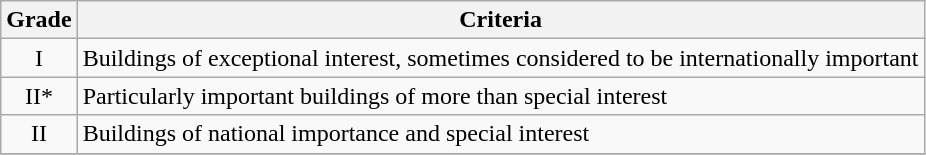<table class="wikitable" border="1">
<tr>
<th>Grade</th>
<th>Criteria</th>
</tr>
<tr>
<td align="center" >I</td>
<td>Buildings of exceptional interest, sometimes considered to be internationally important</td>
</tr>
<tr>
<td align="center" >II*</td>
<td>Particularly important buildings of more than special interest</td>
</tr>
<tr>
<td align="center" >II</td>
<td>Buildings of national importance and special interest</td>
</tr>
<tr>
</tr>
</table>
